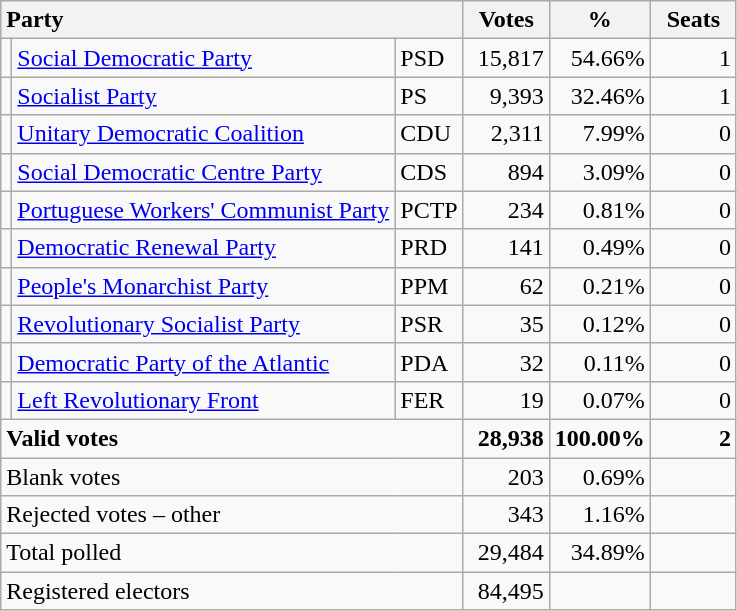<table class="wikitable" border="1" style="text-align:right;">
<tr>
<th style="text-align:left;" colspan=3>Party</th>
<th align=center width="50">Votes</th>
<th align=center width="50">%</th>
<th align=center width="50">Seats</th>
</tr>
<tr>
<td></td>
<td align=left><a href='#'>Social Democratic Party</a></td>
<td align=left>PSD</td>
<td>15,817</td>
<td>54.66%</td>
<td>1</td>
</tr>
<tr>
<td></td>
<td align=left><a href='#'>Socialist Party</a></td>
<td align=left>PS</td>
<td>9,393</td>
<td>32.46%</td>
<td>1</td>
</tr>
<tr>
<td></td>
<td align=left style="white-space: nowrap;"><a href='#'>Unitary Democratic Coalition</a></td>
<td align=left>CDU</td>
<td>2,311</td>
<td>7.99%</td>
<td>0</td>
</tr>
<tr>
<td></td>
<td align=left style="white-space: nowrap;"><a href='#'>Social Democratic Centre Party</a></td>
<td align=left>CDS</td>
<td>894</td>
<td>3.09%</td>
<td>0</td>
</tr>
<tr>
<td></td>
<td align=left><a href='#'>Portuguese Workers' Communist Party</a></td>
<td align=left>PCTP</td>
<td>234</td>
<td>0.81%</td>
<td>0</td>
</tr>
<tr>
<td></td>
<td align=left><a href='#'>Democratic Renewal Party</a></td>
<td align=left>PRD</td>
<td>141</td>
<td>0.49%</td>
<td>0</td>
</tr>
<tr>
<td></td>
<td align=left><a href='#'>People's Monarchist Party</a></td>
<td align=left>PPM</td>
<td>62</td>
<td>0.21%</td>
<td>0</td>
</tr>
<tr>
<td></td>
<td align=left><a href='#'>Revolutionary Socialist Party</a></td>
<td align=left>PSR</td>
<td>35</td>
<td>0.12%</td>
<td>0</td>
</tr>
<tr>
<td></td>
<td align=left><a href='#'>Democratic Party of the Atlantic</a></td>
<td align=left>PDA</td>
<td>32</td>
<td>0.11%</td>
<td>0</td>
</tr>
<tr>
<td></td>
<td align=left><a href='#'>Left Revolutionary Front</a></td>
<td align=left>FER</td>
<td>19</td>
<td>0.07%</td>
<td>0</td>
</tr>
<tr style="font-weight:bold">
<td align=left colspan=3>Valid votes</td>
<td>28,938</td>
<td>100.00%</td>
<td>2</td>
</tr>
<tr>
<td align=left colspan=3>Blank votes</td>
<td>203</td>
<td>0.69%</td>
<td></td>
</tr>
<tr>
<td align=left colspan=3>Rejected votes – other</td>
<td>343</td>
<td>1.16%</td>
<td></td>
</tr>
<tr>
<td align=left colspan=3>Total polled</td>
<td>29,484</td>
<td>34.89%</td>
<td></td>
</tr>
<tr>
<td align=left colspan=3>Registered electors</td>
<td>84,495</td>
<td></td>
<td></td>
</tr>
</table>
